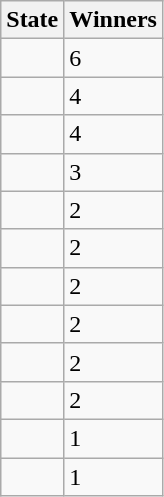<table class="wikitable sortable">
<tr>
<th>State</th>
<th>Winners</th>
</tr>
<tr>
<td></td>
<td>6</td>
</tr>
<tr>
<td></td>
<td>4</td>
</tr>
<tr>
<td></td>
<td>4</td>
</tr>
<tr>
<td></td>
<td>3</td>
</tr>
<tr>
<td></td>
<td>2</td>
</tr>
<tr>
<td></td>
<td>2</td>
</tr>
<tr>
<td></td>
<td>2</td>
</tr>
<tr>
<td></td>
<td>2</td>
</tr>
<tr>
<td></td>
<td>2</td>
</tr>
<tr>
<td></td>
<td>2</td>
</tr>
<tr>
<td></td>
<td>1</td>
</tr>
<tr>
<td></td>
<td>1</td>
</tr>
</table>
